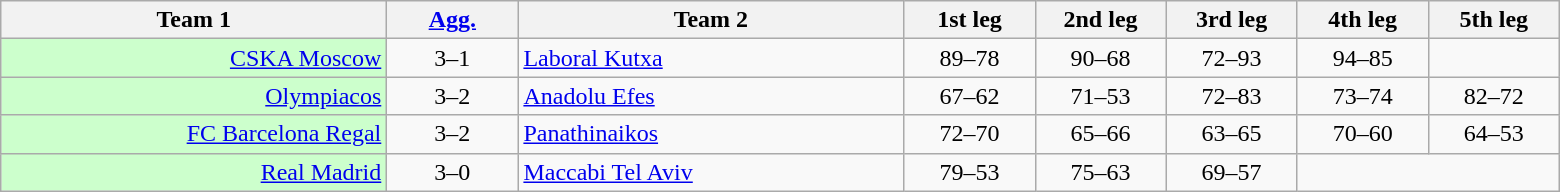<table class=wikitable style="text-align:center">
<tr>
<th width=250>Team 1</th>
<th width=80><a href='#'>Agg.</a></th>
<th width=250>Team 2</th>
<th width=80>1st leg</th>
<th width=80>2nd leg</th>
<th width=80>3rd leg</th>
<th width=80>4th leg</th>
<th width=80>5th leg</th>
</tr>
<tr>
<td bgcolor="#ccffcc" align=right><a href='#'>CSKA Moscow</a> </td>
<td>3–1</td>
<td align=left> <a href='#'>Laboral Kutxa</a></td>
<td>89–78</td>
<td>90–68</td>
<td>72–93</td>
<td>94–85</td>
</tr>
<tr>
<td bgcolor="#ccffcc" align=right><a href='#'>Olympiacos</a> </td>
<td>3–2</td>
<td align=left> <a href='#'>Anadolu Efes</a></td>
<td>67–62</td>
<td>71–53</td>
<td>72–83</td>
<td>73–74</td>
<td>82–72</td>
</tr>
<tr>
<td bgcolor="#ccffcc" align=right><a href='#'>FC Barcelona Regal</a> </td>
<td>3–2</td>
<td align=left> <a href='#'>Panathinaikos</a></td>
<td>72–70</td>
<td>65–66</td>
<td>63–65</td>
<td>70–60</td>
<td>64–53</td>
</tr>
<tr>
<td bgcolor="#ccffcc" align=right><a href='#'>Real Madrid</a> </td>
<td>3–0</td>
<td align=left> <a href='#'>Maccabi Tel Aviv</a></td>
<td>79–53</td>
<td>75–63</td>
<td>69–57</td>
</tr>
</table>
